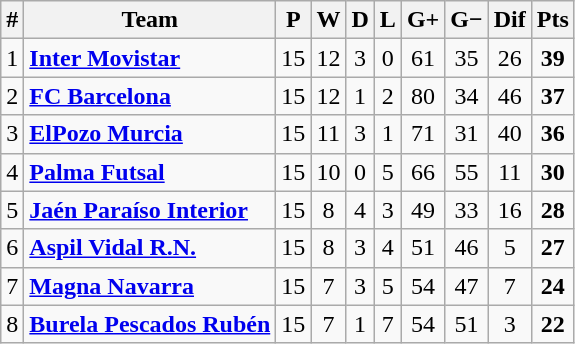<table class="wikitable sortable" style="text-align: center;">
<tr>
<th align="center">#</th>
<th align="center">Team</th>
<th align="center">P</th>
<th align="center">W</th>
<th align="center">D</th>
<th align="center">L</th>
<th align="center">G+</th>
<th align="center">G−</th>
<th align="center">Dif</th>
<th align="center">Pts</th>
</tr>
<tr>
<td>1</td>
<td align="left"><strong><a href='#'>Inter Movistar</a></strong></td>
<td>15</td>
<td>12</td>
<td>3</td>
<td>0</td>
<td>61</td>
<td>35</td>
<td>26</td>
<td><strong>39</strong></td>
</tr>
<tr>
<td>2</td>
<td align="left"><strong><a href='#'>FC Barcelona</a></strong></td>
<td>15</td>
<td>12</td>
<td>1</td>
<td>2</td>
<td>80</td>
<td>34</td>
<td>46</td>
<td><strong>37</strong></td>
</tr>
<tr>
<td>3</td>
<td align="left"><strong><a href='#'>ElPozo Murcia</a></strong></td>
<td>15</td>
<td>11</td>
<td>3</td>
<td>1</td>
<td>71</td>
<td>31</td>
<td>40</td>
<td><strong>36</strong></td>
</tr>
<tr>
<td>4</td>
<td align="left"><strong><a href='#'>Palma Futsal</a></strong></td>
<td>15</td>
<td>10</td>
<td>0</td>
<td>5</td>
<td>66</td>
<td>55</td>
<td>11</td>
<td><strong>30</strong></td>
</tr>
<tr>
<td>5</td>
<td align="left"><strong><a href='#'>Jaén Paraíso Interior</a></strong></td>
<td>15</td>
<td>8</td>
<td>4</td>
<td>3</td>
<td>49</td>
<td>33</td>
<td>16</td>
<td><strong>28</strong></td>
</tr>
<tr>
<td>6</td>
<td align="left"><strong><a href='#'>Aspil Vidal R.N.</a></strong></td>
<td>15</td>
<td>8</td>
<td>3</td>
<td>4</td>
<td>51</td>
<td>46</td>
<td>5</td>
<td><strong>27</strong></td>
</tr>
<tr>
<td>7</td>
<td align="left"><strong><a href='#'>Magna Navarra</a></strong></td>
<td>15</td>
<td>7</td>
<td>3</td>
<td>5</td>
<td>54</td>
<td>47</td>
<td>7</td>
<td><strong>24</strong></td>
</tr>
<tr>
<td>8</td>
<td align="left"><strong><a href='#'>Burela Pescados Rubén</a></strong></td>
<td>15</td>
<td>7</td>
<td>1</td>
<td>7</td>
<td>54</td>
<td>51</td>
<td>3</td>
<td><strong>22</strong></td>
</tr>
</table>
